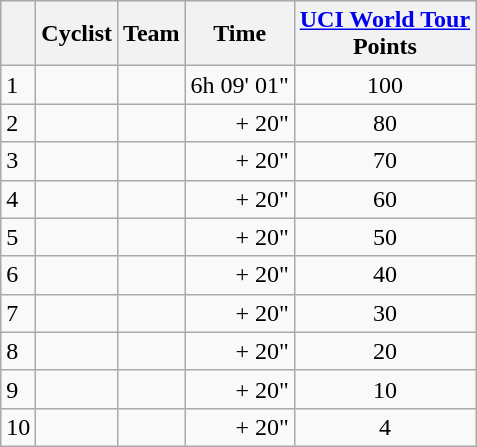<table class="wikitable">
<tr style="background:#ccccff;">
<th></th>
<th>Cyclist</th>
<th>Team</th>
<th>Time</th>
<th><a href='#'>UCI World Tour</a><br>Points</th>
</tr>
<tr>
<td>1</td>
<td></td>
<td></td>
<td align="right">6h 09' 01"</td>
<td align="center">100</td>
</tr>
<tr>
<td>2</td>
<td></td>
<td></td>
<td align="right">+ 20"</td>
<td align="center">80</td>
</tr>
<tr>
<td>3</td>
<td></td>
<td></td>
<td align="right">+ 20"</td>
<td align="center">70</td>
</tr>
<tr>
<td>4</td>
<td></td>
<td></td>
<td align="right">+ 20"</td>
<td align="center">60</td>
</tr>
<tr>
<td>5</td>
<td></td>
<td></td>
<td align="right">+ 20"</td>
<td align="center">50</td>
</tr>
<tr>
<td>6</td>
<td></td>
<td></td>
<td align="right">+ 20"</td>
<td align="center">40</td>
</tr>
<tr>
<td>7</td>
<td></td>
<td></td>
<td align="right">+ 20"</td>
<td align="center">30</td>
</tr>
<tr>
<td>8</td>
<td></td>
<td></td>
<td align="right">+ 20"</td>
<td align="center">20</td>
</tr>
<tr>
<td>9</td>
<td></td>
<td></td>
<td align="right">+ 20"</td>
<td align="center">10</td>
</tr>
<tr>
<td>10</td>
<td></td>
<td></td>
<td align="right">+ 20"</td>
<td align="center">4</td>
</tr>
</table>
